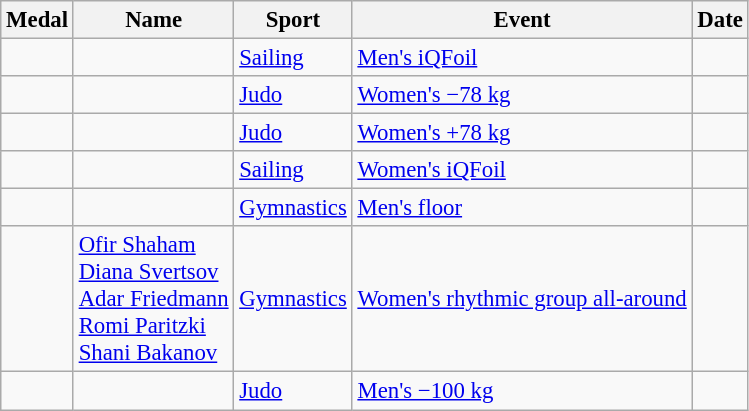<table class="wikitable sortable"  style="font-size:95%">
<tr>
<th>Medal</th>
<th>Name</th>
<th>Sport</th>
<th>Event</th>
<th>Date</th>
</tr>
<tr>
<td></td>
<td></td>
<td><a href='#'>Sailing</a></td>
<td><a href='#'>Men's iQFoil</a></td>
<td></td>
</tr>
<tr>
<td></td>
<td></td>
<td><a href='#'>Judo</a></td>
<td><a href='#'>Women's −78 kg</a></td>
<td></td>
</tr>
<tr>
<td></td>
<td></td>
<td><a href='#'>Judo</a></td>
<td><a href='#'>Women's +78 kg</a></td>
<td></td>
</tr>
<tr>
<td></td>
<td></td>
<td><a href='#'>Sailing</a></td>
<td><a href='#'>Women's iQFoil</a></td>
<td></td>
</tr>
<tr>
<td></td>
<td></td>
<td><a href='#'>Gymnastics</a></td>
<td><a href='#'>Men's floor</a></td>
<td></td>
</tr>
<tr>
<td></td>
<td><a href='#'>Ofir Shaham</a><br><a href='#'>Diana Svertsov</a><br><a href='#'>Adar Friedmann</a><br><a href='#'>Romi Paritzki</a><br><a href='#'>Shani Bakanov</a></td>
<td><a href='#'>Gymnastics</a></td>
<td><a href='#'>Women's rhythmic group all-around</a></td>
<td></td>
</tr>
<tr>
<td></td>
<td></td>
<td><a href='#'>Judo</a></td>
<td><a href='#'>Men's −100 kg</a></td>
<td></td>
</tr>
</table>
